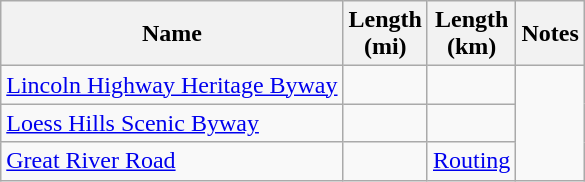<table class=wikitable>
<tr>
<th>Name</th>
<th>Length<br>(mi)</th>
<th>Length<br>(km)</th>
<th>Notes</th>
</tr>
<tr>
<td><a href='#'>Lincoln Highway Heritage Byway</a></td>
<td></td>
<td></td>
</tr>
<tr>
<td><a href='#'>Loess Hills Scenic Byway</a></td>
<td></td>
<td></td>
</tr>
<tr>
<td><a href='#'>Great River Road</a></td>
<td></td>
<td><a href='#'>Routing</a></td>
</tr>
</table>
